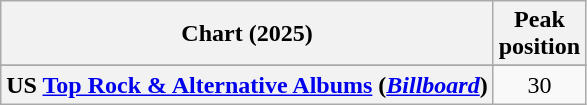<table class="wikitable sortable plainrowheaders" style="text-align:center">
<tr>
<th scope="col">Chart (2025)</th>
<th scope="col">Peak<br>position</th>
</tr>
<tr>
</tr>
<tr>
</tr>
<tr>
</tr>
<tr>
</tr>
<tr>
</tr>
<tr>
</tr>
<tr>
</tr>
<tr>
</tr>
<tr>
<th scope="row">US <a href='#'>Top Rock & Alternative Albums</a> (<em><a href='#'>Billboard</a></em>)</th>
<td>30</td>
</tr>
</table>
